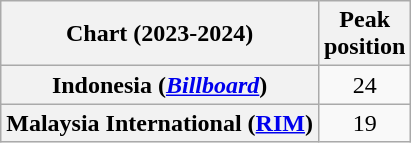<table class="wikitable sortable plainrowheaders" style="text-align:center">
<tr>
<th scope="col">Chart (2023-2024)</th>
<th scope="col">Peak<br>position</th>
</tr>
<tr>
<th scope="row">Indonesia (<em><a href='#'>Billboard</a></em>)</th>
<td>24</td>
</tr>
<tr>
<th scope="row">Malaysia International (<a href='#'>RIM</a>)</th>
<td>19</td>
</tr>
</table>
